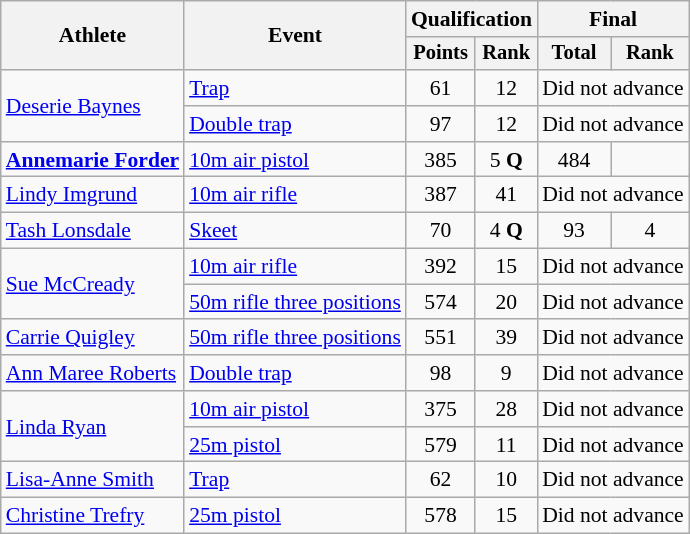<table class="wikitable" style="font-size:90%">
<tr>
<th rowspan="2">Athlete</th>
<th rowspan="2">Event</th>
<th colspan=2>Qualification</th>
<th colspan=2>Final</th>
</tr>
<tr style="font-size:95%">
<th>Points</th>
<th>Rank</th>
<th>Total</th>
<th>Rank</th>
</tr>
<tr align=center>
<td align=left rowspan=2><a href='#'>Deserie Baynes</a></td>
<td align=left><a href='#'>Trap</a></td>
<td>61</td>
<td>12</td>
<td colspan=2>Did not advance</td>
</tr>
<tr align=center>
<td align=left><a href='#'>Double trap</a></td>
<td>97</td>
<td>12</td>
<td colspan=2>Did not advance</td>
</tr>
<tr align=center>
<td align=left><strong><a href='#'>Annemarie Forder</a></strong></td>
<td align=left><a href='#'>10m air pistol</a></td>
<td>385</td>
<td>5 <strong>Q</strong></td>
<td>484</td>
<td></td>
</tr>
<tr align=center>
<td align=left><a href='#'>Lindy Imgrund</a></td>
<td align=left><a href='#'>10m air rifle</a></td>
<td>387</td>
<td>41</td>
<td colspan=2>Did not advance</td>
</tr>
<tr align=center>
<td align=left><a href='#'>Tash Lonsdale</a></td>
<td align=left><a href='#'>Skeet</a></td>
<td>70</td>
<td>4 <strong>Q</strong></td>
<td>93</td>
<td>4</td>
</tr>
<tr align=center>
<td align=left rowspan=2><a href='#'>Sue McCready</a></td>
<td align=left><a href='#'>10m air rifle</a></td>
<td>392</td>
<td>15</td>
<td colspan=2>Did not advance</td>
</tr>
<tr align=center>
<td align=left><a href='#'>50m rifle three positions</a></td>
<td>574</td>
<td>20</td>
<td colspan=2>Did not advance</td>
</tr>
<tr align=center>
<td align=left><a href='#'>Carrie Quigley</a></td>
<td align=left><a href='#'>50m rifle three positions</a></td>
<td>551</td>
<td>39</td>
<td colspan=2>Did not advance</td>
</tr>
<tr align=center>
<td align=left><a href='#'>Ann Maree Roberts</a></td>
<td align=left><a href='#'>Double trap</a></td>
<td>98</td>
<td>9</td>
<td colspan=2>Did not advance</td>
</tr>
<tr align=center>
<td align=left rowspan=2><a href='#'>Linda Ryan</a></td>
<td align=left><a href='#'>10m air pistol</a></td>
<td>375</td>
<td>28</td>
<td colspan=2>Did not advance</td>
</tr>
<tr align=center>
<td align=left><a href='#'>25m pistol</a></td>
<td>579</td>
<td>11</td>
<td colspan=2>Did not advance</td>
</tr>
<tr align=center>
<td align=left><a href='#'>Lisa-Anne Smith</a></td>
<td align=left><a href='#'>Trap</a></td>
<td>62</td>
<td>10</td>
<td colspan=2>Did not advance</td>
</tr>
<tr align=center>
<td align=left><a href='#'>Christine Trefry</a></td>
<td align=left><a href='#'>25m pistol</a></td>
<td>578</td>
<td>15</td>
<td colspan=2>Did not advance</td>
</tr>
</table>
